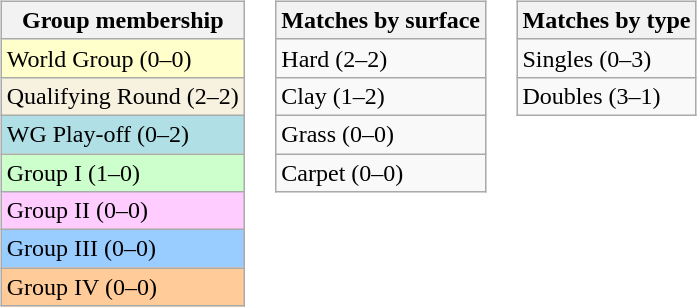<table>
<tr valign=top>
<td><br><table class=wikitable>
<tr>
<th>Group membership</th>
</tr>
<tr bgcolor=#FFFFCC>
<td>World Group (0–0)</td>
</tr>
<tr bgcolor="#F7F2E0">
<td>Qualifying Round (2–2)</td>
</tr>
<tr style="background:#B0E0E6;">
<td>WG Play-off (0–2)</td>
</tr>
<tr bgcolor=#CCFFCC>
<td>Group I (1–0)</td>
</tr>
<tr bgcolor=#FFCCFF>
<td>Group II (0–0)</td>
</tr>
<tr bgcolor=#99CCFF>
<td>Group III (0–0)</td>
</tr>
<tr bgcolor=#FFCC99>
<td>Group IV (0–0)</td>
</tr>
</table>
</td>
<td><br><table class=wikitable>
<tr>
<th>Matches by surface</th>
</tr>
<tr>
<td>Hard (2–2)</td>
</tr>
<tr>
<td>Clay (1–2)</td>
</tr>
<tr>
<td>Grass (0–0)</td>
</tr>
<tr>
<td>Carpet (0–0)</td>
</tr>
</table>
</td>
<td><br><table class=wikitable>
<tr>
<th>Matches by type</th>
</tr>
<tr>
<td>Singles (0–3)</td>
</tr>
<tr>
<td>Doubles (3–1)</td>
</tr>
</table>
</td>
</tr>
</table>
